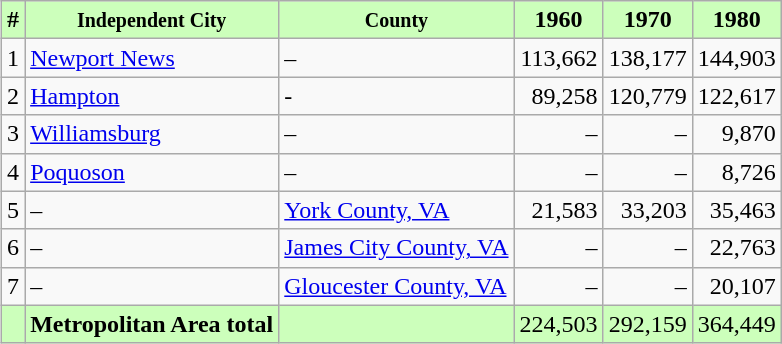<table class="wikitable" style="float: right; font-size:90% max-width:22em;">
<tr>
<th style="background-color: #cfb;">#</th>
<th style="background-color: #cfb;"><small>Independent City</small></th>
<th style="background-color: #cfb;"><small>County</small></th>
<th style="background-color: #cfb;">1960</th>
<th style="background-color: #cfb;">1970</th>
<th style="background-color: #cfb;">1980</th>
</tr>
<tr ---->
<td align="right">1</td>
<td align="left"><a href='#'>Newport News</a></td>
<td align="left">–</td>
<td align="right">113,662</td>
<td align="right">138,177</td>
<td align="right">144,903</td>
</tr>
<tr --->
<td align="right">2</td>
<td align="left"><a href='#'>Hampton</a></td>
<td align="left">-</td>
<td align="right">89,258</td>
<td align="right">120,779</td>
<td align="right">122,617</td>
</tr>
<tr --->
<td align="right">3</td>
<td align="left"><a href='#'>Williamsburg</a></td>
<td align="left">–</td>
<td align="right">–</td>
<td align="right">–</td>
<td align="right">9,870</td>
</tr>
<tr --->
<td align="right">4</td>
<td align="left"><a href='#'>Poquoson</a></td>
<td align="left">–</td>
<td align="right">–</td>
<td align="right">–</td>
<td align="right">8,726</td>
</tr>
<tr --->
<td align="right">5</td>
<td align="left">–</td>
<td align="left"><a href='#'>York County, VA</a></td>
<td align="right">21,583</td>
<td align="right">33,203</td>
<td align="right">35,463</td>
</tr>
<tr --->
<td align="right">6</td>
<td align="left">–</td>
<td align="left"><a href='#'>James City County, VA</a></td>
<td align="right">–</td>
<td align="right">–</td>
<td align="right">22,763</td>
</tr>
<tr --->
<td align="right">7</td>
<td align="left">–</td>
<td align="left"><a href='#'>Gloucester County, VA</a></td>
<td align="right">–</td>
<td align="right">–</td>
<td align="right">20,107</td>
</tr>
<tr --->
<td align="right" style="background-color: #cfb;"></td>
<td align="left" style="background-color: #cfb;"><strong>Metropolitan Area total</strong></td>
<td align="right" style="background-color: #cfb;"></td>
<td align="right" style="background-color: #cfb;">224,503</td>
<td align="right" style="background-color: #cfb;">292,159</td>
<td align="right" style="background-color: #cfb;">364,449</td>
</tr>
</table>
